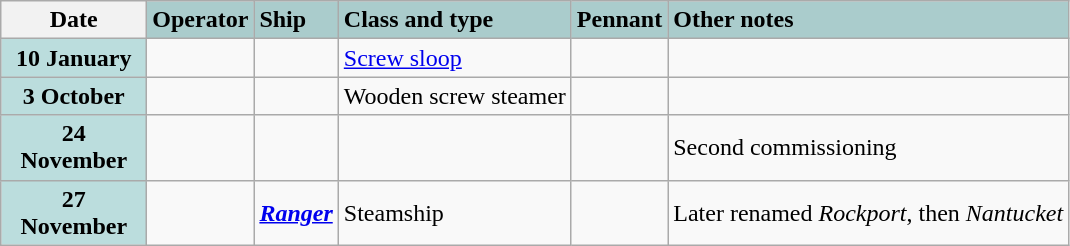<table class="wikitable nowraplinks">
<tr>
<th width="90">Date</th>
<th style="text-align: left; background: #aacccc;">Operator</th>
<th style="text-align: left; background: #aacccc;">Ship</th>
<th style="text-align: left; background: #aacccc;">Class and type</th>
<th style="text-align: left; background: #aacccc;">Pennant</th>
<th style="text-align: left; background: #aacccc;">Other notes</th>
</tr>
<tr>
<th style="background: #bbdddd;">10 January</th>
<td></td>
<td><strong></strong></td>
<td><a href='#'>Screw sloop</a></td>
<td></td>
<td></td>
</tr>
<tr ---->
<th style="background: #bbdddd;">3 October</th>
<td></td>
<td><strong></strong></td>
<td>Wooden screw steamer</td>
<td></td>
<td></td>
</tr>
<tr>
<th style="background: #bbdddd;">24 November</th>
<td></td>
<td><strong></strong></td>
<td></td>
<td></td>
<td>Second commissioning</td>
</tr>
<tr ---->
<th style="background: #bbdddd;">27 November</th>
<td></td>
<td><strong><a href='#'><em>Ranger</em></a></strong></td>
<td>Steamship</td>
<td></td>
<td>Later renamed <em>Rockport</em>, then <em>Nantucket</em></td>
</tr>
</table>
